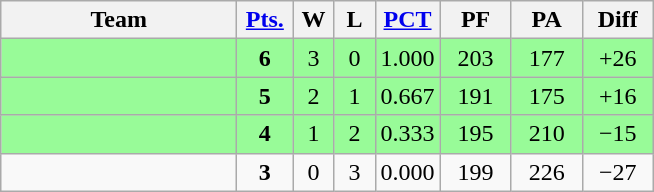<table class=wikitable>
<tr align=center>
<th width=150px>Team</th>
<th width=30px><a href='#'>Pts.</a></th>
<th width=20px>W</th>
<th width=20px>L</th>
<th><a href='#'>PCT</a></th>
<th width=40px>PF</th>
<th width=40px>PA</th>
<th width=40px>Diff</th>
</tr>
<tr align=center bgcolor="#98fb98">
<td align=left></td>
<td><strong>6</strong></td>
<td>3</td>
<td>0</td>
<td>1.000</td>
<td>203</td>
<td>177</td>
<td>+26</td>
</tr>
<tr align=center bgcolor="#98fb98">
<td align=left></td>
<td><strong>5</strong></td>
<td>2</td>
<td>1</td>
<td>0.667</td>
<td>191</td>
<td>175</td>
<td>+16</td>
</tr>
<tr align=center bgcolor="#98fb98">
<td align=left></td>
<td><strong>4</strong></td>
<td>1</td>
<td>2</td>
<td>0.333</td>
<td>195</td>
<td>210</td>
<td>−15</td>
</tr>
<tr align=center>
<td align=left></td>
<td><strong>3</strong></td>
<td>0</td>
<td>3</td>
<td>0.000</td>
<td>199</td>
<td>226</td>
<td>−27</td>
</tr>
</table>
